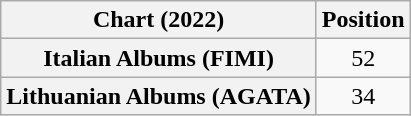<table class="wikitable sortable plainrowheaders" style="text-align:center">
<tr>
<th scope="col">Chart (2022)</th>
<th scope="col">Position</th>
</tr>
<tr>
<th scope="row">Italian Albums (FIMI)</th>
<td>52</td>
</tr>
<tr>
<th scope="row">Lithuanian Albums (AGATA)</th>
<td>34</td>
</tr>
</table>
